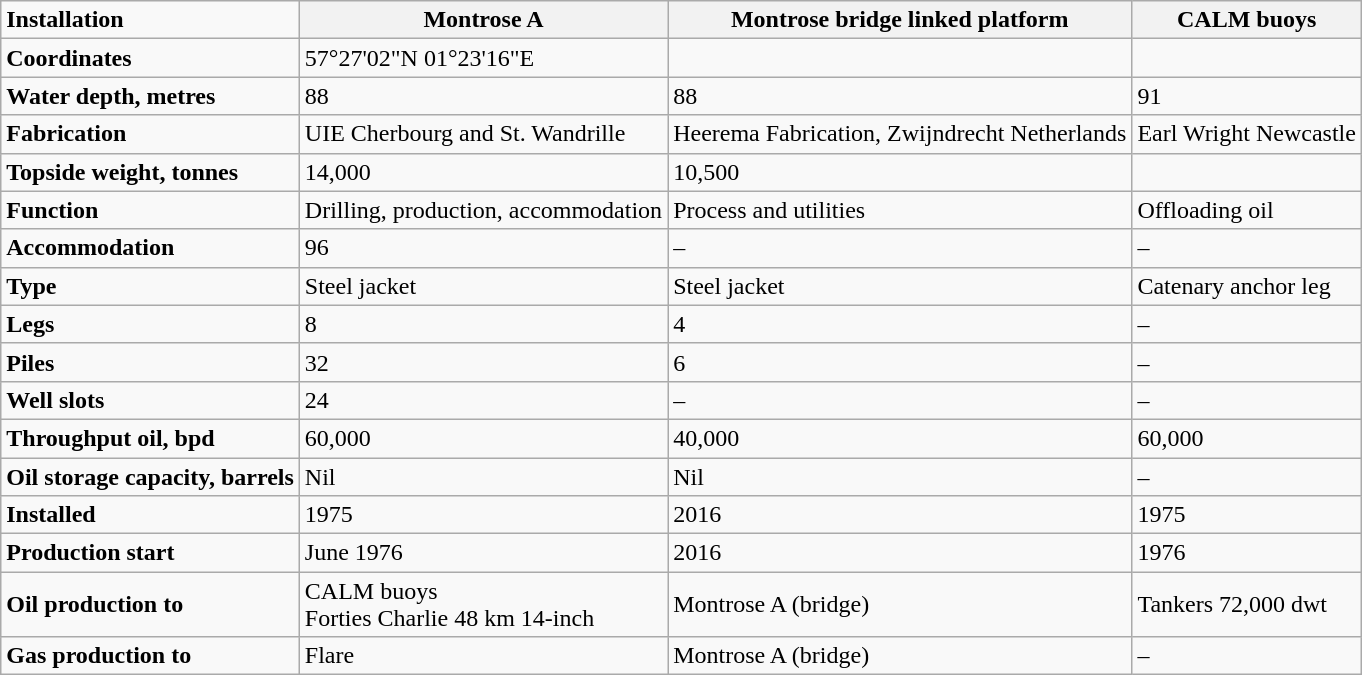<table class="wikitable">
<tr>
<td><strong>Installation</strong></td>
<th>Montrose A</th>
<th>Montrose bridge linked platform</th>
<th>CALM buoys</th>
</tr>
<tr>
<td><strong>Coordinates</strong></td>
<td>57°27'02"N 01°23'16"E</td>
<td></td>
<td></td>
</tr>
<tr>
<td><strong>Water depth, metres</strong></td>
<td>88</td>
<td>88</td>
<td>91</td>
</tr>
<tr>
<td><strong>Fabrication</strong></td>
<td>UIE Cherbourg and St. Wandrille</td>
<td>Heerema Fabrication,  Zwijndrecht Netherlands</td>
<td>Earl Wright Newcastle</td>
</tr>
<tr>
<td><strong>Topside weight, tonnes</strong></td>
<td>14,000</td>
<td>10,500</td>
<td></td>
</tr>
<tr>
<td><strong>Function</strong></td>
<td>Drilling, production,  accommodation</td>
<td>Process and utilities</td>
<td>Offloading oil</td>
</tr>
<tr>
<td><strong>Accommodation</strong></td>
<td>96</td>
<td>–</td>
<td>–</td>
</tr>
<tr>
<td><strong>Type</strong></td>
<td>Steel jacket</td>
<td>Steel jacket</td>
<td>Catenary anchor leg</td>
</tr>
<tr>
<td><strong>Legs</strong></td>
<td>8</td>
<td>4</td>
<td>–</td>
</tr>
<tr>
<td><strong>Piles</strong></td>
<td>32</td>
<td>6</td>
<td>–</td>
</tr>
<tr>
<td><strong>Well slots</strong></td>
<td>24</td>
<td>–</td>
<td>–</td>
</tr>
<tr>
<td><strong>Throughput oil, bpd</strong></td>
<td>60,000</td>
<td>40,000</td>
<td>60,000</td>
</tr>
<tr>
<td><strong>Oil storage capacity, barrels</strong></td>
<td>Nil</td>
<td>Nil</td>
<td>–</td>
</tr>
<tr>
<td><strong>Installed</strong></td>
<td>1975</td>
<td>2016</td>
<td>1975</td>
</tr>
<tr>
<td><strong>Production start</strong></td>
<td>June 1976</td>
<td>2016</td>
<td>1976</td>
</tr>
<tr>
<td><strong>Oil production to</strong></td>
<td>CALM buoys<br>Forties Charlie 48 km 14-inch</td>
<td>Montrose A (bridge)</td>
<td>Tankers 72,000 dwt</td>
</tr>
<tr>
<td><strong>Gas production to</strong></td>
<td>Flare</td>
<td>Montrose A (bridge)</td>
<td>–</td>
</tr>
</table>
